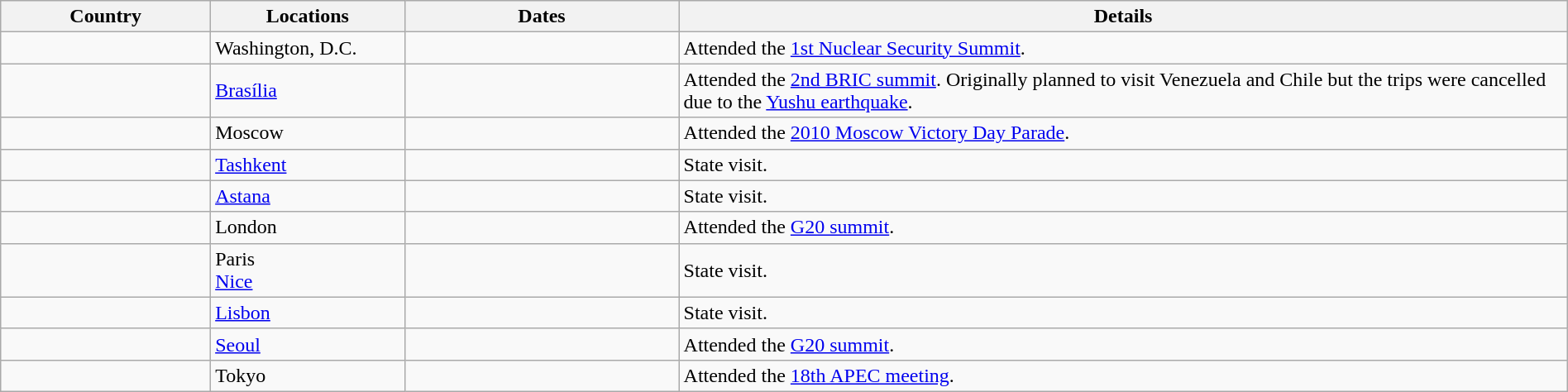<table class="wikitable sortable" style="margin:1em auto 1em auto;">
<tr>
<th style="width: 13%;">Country</th>
<th style="width: 12%;">Locations</th>
<th style="width: 17%;">Dates</th>
<th style="width: 55%;">Details</th>
</tr>
<tr>
<td></td>
<td>Washington, D.C.</td>
<td></td>
<td>Attended the <a href='#'>1st Nuclear Security Summit</a>.</td>
</tr>
<tr>
<td></td>
<td><a href='#'>Brasília</a></td>
<td></td>
<td>Attended the <a href='#'>2nd BRIC summit</a>. Originally planned to visit Venezuela and Chile but the trips were cancelled due to the <a href='#'>Yushu earthquake</a>.</td>
</tr>
<tr>
<td></td>
<td>Moscow</td>
<td></td>
<td>Attended the <a href='#'>2010 Moscow Victory Day Parade</a>.</td>
</tr>
<tr>
<td></td>
<td><a href='#'>Tashkent</a></td>
<td></td>
<td>State visit.</td>
</tr>
<tr>
<td></td>
<td><a href='#'>Astana</a></td>
<td></td>
<td>State visit.</td>
</tr>
<tr>
<td></td>
<td>London</td>
<td></td>
<td>Attended the <a href='#'>G20 summit</a>.</td>
</tr>
<tr>
<td></td>
<td>Paris<br><a href='#'>Nice</a></td>
<td></td>
<td>State visit.</td>
</tr>
<tr>
<td></td>
<td><a href='#'>Lisbon</a></td>
<td></td>
<td>State visit.</td>
</tr>
<tr>
<td></td>
<td><a href='#'>Seoul</a></td>
<td></td>
<td>Attended the <a href='#'>G20 summit</a>.</td>
</tr>
<tr>
<td></td>
<td>Tokyo</td>
<td></td>
<td>Attended the <a href='#'>18th APEC meeting</a>.</td>
</tr>
</table>
